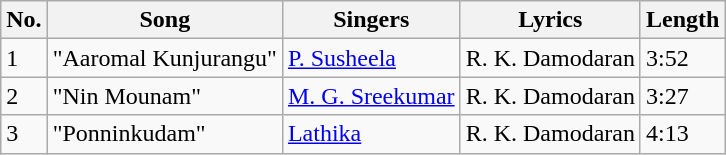<table class="wikitable">
<tr>
<th>No.</th>
<th>Song</th>
<th>Singers</th>
<th>Lyrics</th>
<th>Length</th>
</tr>
<tr>
<td>1</td>
<td>"Aaromal Kunjurangu"</td>
<td><a href='#'>P. Susheela</a></td>
<td>R. K. Damodaran</td>
<td>3:52</td>
</tr>
<tr>
<td>2</td>
<td>"Nin Mounam"</td>
<td><a href='#'>M. G. Sreekumar</a></td>
<td>R. K. Damodaran</td>
<td>3:27</td>
</tr>
<tr>
<td>3</td>
<td>"Ponninkudam"</td>
<td><a href='#'>Lathika</a></td>
<td>R. K. Damodaran</td>
<td>4:13</td>
</tr>
</table>
